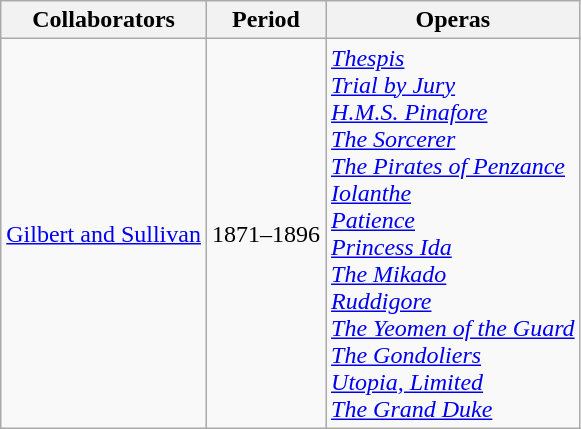<table class="wikitable">
<tr>
<th>Collaborators</th>
<th>Period</th>
<th>Operas</th>
</tr>
<tr>
<td><a href='#'>Gilbert and Sullivan</a><br></td>
<td>1871–1896</td>
<td><em><a href='#'>Thespis</a></em><br><em><a href='#'>Trial by Jury</a></em><br> <em><a href='#'>H.M.S. Pinafore</a></em><br><em><a href='#'>The Sorcerer</a></em><br><em><a href='#'>The Pirates of Penzance</a></em><br><em><a href='#'>Iolanthe</a></em><br><em><a href='#'>Patience</a></em><br><em><a href='#'>Princess Ida</a></em><br><em><a href='#'>The Mikado</a></em><br><em><a href='#'>Ruddigore</a></em><br><em><a href='#'>The Yeomen of the Guard</a></em><br><em><a href='#'>The Gondoliers</a></em><br><em><a href='#'>Utopia, Limited</a></em><br><em><a href='#'>The Grand Duke</a></em></td>
</tr>
</table>
